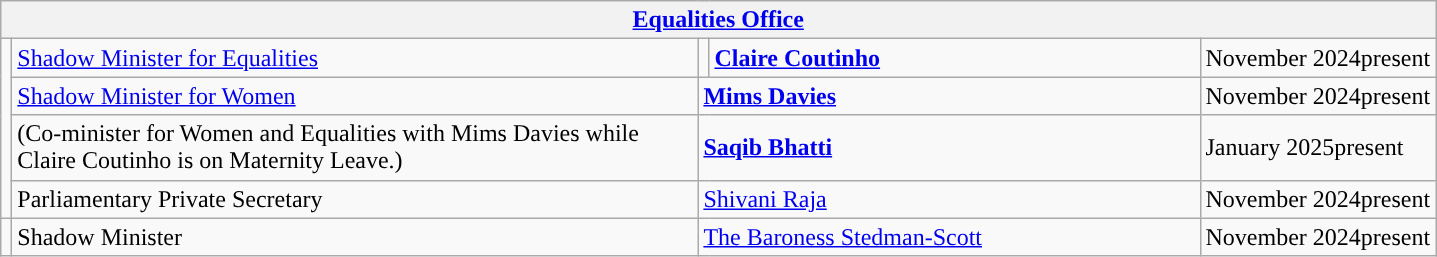<table class="wikitable">
<tr>
<th colspan="5"><a href='#'>Equalities Office</a></th>
</tr>
<tr>
<td rowspan="4" style="background: "></td>
<td style="width: 450px;"><a href='#'>Shadow Minister for Equalities</a></td>
<td style="background: "></td>
<td style="width: 320px;"><strong><a href='#'>Claire Coutinho</a></strong></td>
<td>November 2024present</td>
</tr>
<tr>
<td><a href='#'>Shadow Minister for Women</a></td>
<td colspan="2"><strong><a href='#'>Mims Davies</a></strong></td>
<td>November 2024present</td>
</tr>
<tr>
<td>(Co-minister for Women and Equalities with Mims Davies while Claire Coutinho is on Maternity Leave.)</td>
<td colspan="2"><strong><a href='#'>Saqib Bhatti</a></strong></td>
<td>January 2025present</td>
</tr>
<tr>
<td>Parliamentary Private Secretary</td>
<td colspan="2"><a href='#'>Shivani Raja</a></td>
<td>November 2024present</td>
</tr>
<tr>
<td rowspan="2" style="background: "></td>
<td>Shadow Minister</td>
<td colspan="2"><a href='#'>The Baroness Stedman-Scott</a></td>
<td>November 2024present</td>
</tr>
</table>
